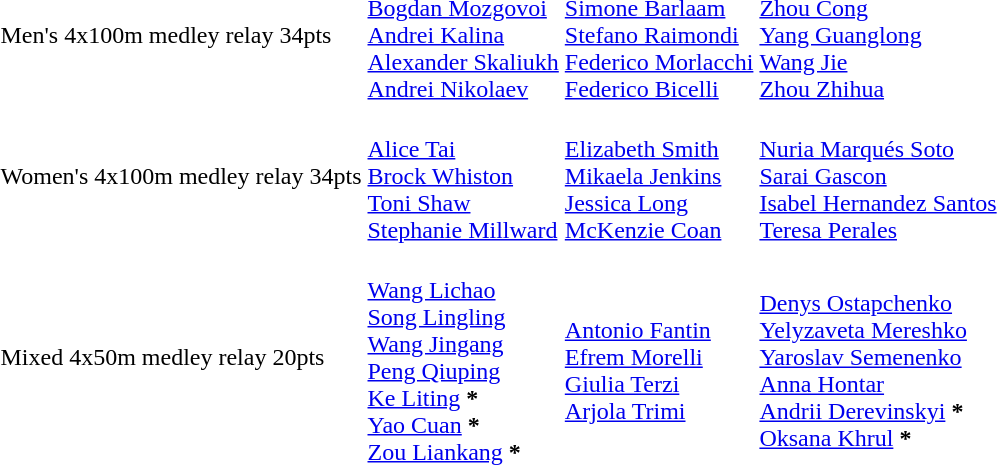<table>
<tr>
<td>Men's 4x100m medley relay 34pts</td>
<td><br><a href='#'>Bogdan Mozgovoi</a><br><a href='#'>Andrei Kalina</a><br><a href='#'>Alexander Skaliukh</a><br><a href='#'>Andrei Nikolaev</a></td>
<td><br><a href='#'>Simone Barlaam</a><br><a href='#'>Stefano Raimondi</a><br><a href='#'>Federico Morlacchi</a><br><a href='#'>Federico Bicelli</a></td>
<td><br><a href='#'>Zhou Cong</a><br><a href='#'>Yang Guanglong</a><br><a href='#'>Wang Jie</a><br><a href='#'>Zhou Zhihua</a></td>
</tr>
<tr>
<td>Women's 4x100m medley relay 34pts</td>
<td><br><a href='#'>Alice Tai</a><br><a href='#'>Brock Whiston</a><br><a href='#'>Toni Shaw</a><br><a href='#'>Stephanie Millward</a></td>
<td><br><a href='#'>Elizabeth Smith</a><br><a href='#'>Mikaela Jenkins</a><br><a href='#'>Jessica Long</a><br><a href='#'>McKenzie Coan</a></td>
<td><br><a href='#'>Nuria Marqués Soto</a><br><a href='#'>Sarai Gascon</a><br><a href='#'>Isabel Hernandez Santos</a><br><a href='#'>Teresa Perales</a></td>
</tr>
<tr>
<td>Mixed 4x50m medley relay 20pts</td>
<td><br><a href='#'>Wang Lichao</a><br><a href='#'>Song Lingling</a><br><a href='#'>Wang Jingang</a><br><a href='#'>Peng Qiuping</a><br><a href='#'>Ke Liting</a> <strong>*</strong><br><a href='#'>Yao Cuan</a> <strong>*</strong><br><a href='#'>Zou Liankang</a> <strong>*</strong></td>
<td><br><a href='#'>Antonio Fantin</a><br><a href='#'>Efrem Morelli</a><br><a href='#'>Giulia Terzi</a><br><a href='#'>Arjola Trimi</a></td>
<td><br><a href='#'>Denys Ostapchenko</a><br><a href='#'>Yelyzaveta Mereshko</a><br><a href='#'>Yaroslav Semenenko</a><br><a href='#'>Anna Hontar</a><br><a href='#'>Andrii Derevinskyi</a> <strong>*</strong><br><a href='#'>Oksana Khrul</a> <strong>*</strong></td>
</tr>
</table>
